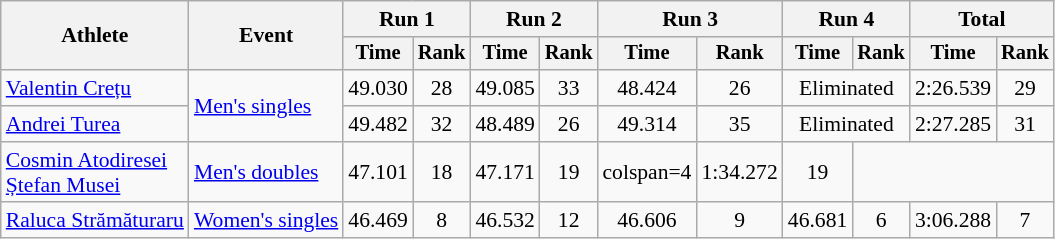<table class="wikitable" style="font-size:90%">
<tr>
<th rowspan="2">Athlete</th>
<th rowspan="2">Event</th>
<th colspan=2>Run 1</th>
<th colspan=2>Run 2</th>
<th colspan=2>Run 3</th>
<th colspan=2>Run 4</th>
<th colspan=2>Total</th>
</tr>
<tr style="font-size:95%">
<th>Time</th>
<th>Rank</th>
<th>Time</th>
<th>Rank</th>
<th>Time</th>
<th>Rank</th>
<th>Time</th>
<th>Rank</th>
<th>Time</th>
<th>Rank</th>
</tr>
<tr align=center>
<td align=left><a href='#'>Valentin Crețu</a></td>
<td align=left rowspan=2><a href='#'>Men's singles</a></td>
<td>49.030</td>
<td>28</td>
<td>49.085</td>
<td>33</td>
<td>48.424</td>
<td>26</td>
<td colspan=2>Eliminated</td>
<td>2:26.539</td>
<td>29</td>
</tr>
<tr align=center>
<td align=left><a href='#'>Andrei Turea</a></td>
<td>49.482</td>
<td>32</td>
<td>48.489</td>
<td>26</td>
<td>49.314</td>
<td>35</td>
<td colspan=2>Eliminated</td>
<td>2:27.285</td>
<td>31</td>
</tr>
<tr align=center>
<td align=left><a href='#'>Cosmin Atodiresei</a><br><a href='#'>Ștefan Musei</a></td>
<td align=left><a href='#'>Men's doubles</a></td>
<td>47.101</td>
<td>18</td>
<td>47.171</td>
<td>19</td>
<td>colspan=4 </td>
<td>1:34.272</td>
<td>19</td>
</tr>
<tr align=center>
<td align=left><a href='#'>Raluca Strămăturaru</a></td>
<td align=left><a href='#'>Women's singles</a></td>
<td>46.469</td>
<td>8</td>
<td>46.532</td>
<td>12</td>
<td>46.606</td>
<td>9</td>
<td>46.681</td>
<td>6</td>
<td>3:06.288</td>
<td>7</td>
</tr>
</table>
